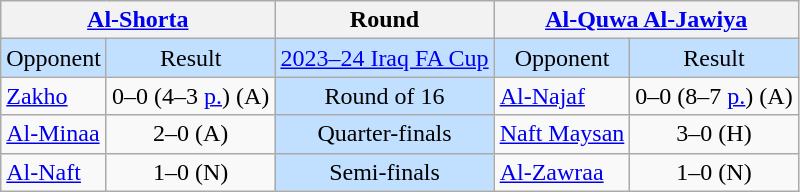<table class="wikitable" style="text-align:center">
<tr>
<th colspan=4><a href='#'>Al-Shorta</a></th>
<th>Round</th>
<th colspan=4><a href='#'>Al-Quwa Al-Jawiya</a></th>
</tr>
<tr style="background:#c1e0ff">
<td>Opponent</td>
<td colspan=3>Result</td>
<td><a href='#'>2023–24 Iraq FA Cup</a></td>
<td>Opponent</td>
<td colspan=3>Result</td>
</tr>
<tr>
<td align=left><a href='#'>Zakho</a></td>
<td colspan=3>0–0 (4–3 <a href='#'>p.</a>) (A)</td>
<td style="background:#c1e0ff">Round of 16</td>
<td align=left><a href='#'>Al-Najaf</a></td>
<td colspan=3>0–0 (8–7 <a href='#'>p.</a>) (A)</td>
</tr>
<tr>
<td align=left><a href='#'>Al-Minaa</a></td>
<td colspan=3>2–0 (A)</td>
<td style="background:#c1e0ff">Quarter-finals</td>
<td align=left><a href='#'>Naft Maysan</a></td>
<td colspan=3>3–0 (H)</td>
</tr>
<tr>
<td align=left><a href='#'>Al-Naft</a></td>
<td colspan=3>1–0 (N)</td>
<td style="background:#c1e0ff">Semi-finals</td>
<td align=left><a href='#'>Al-Zawraa</a></td>
<td colspan=3>1–0 (N)</td>
</tr>
</table>
